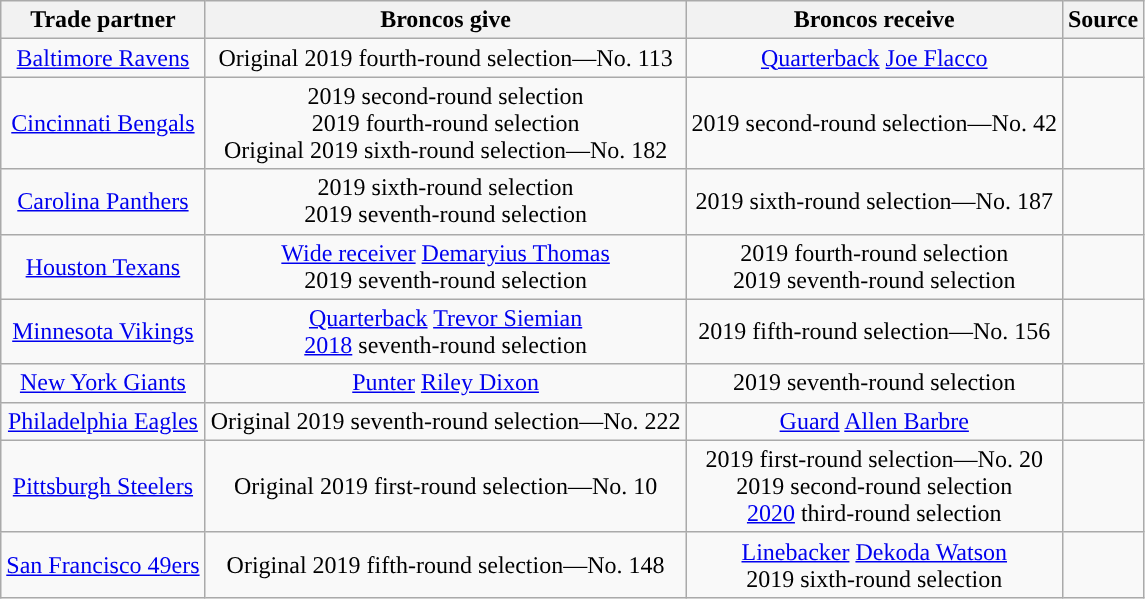<table class="wikitable" style="text-align:center">
<tr>
<th>Trade partner</th>
<th>Broncos give</th>
<th>Broncos receive</th>
<th>Source</th>
</tr>
<tr>
<td><a href='#'>Baltimore Ravens</a></td>
<td>Original 2019 fourth-round selection—No. 113</td>
<td><a href='#'>Quarterback</a> <a href='#'>Joe Flacco</a></td>
<td></td>
</tr>
<tr>
<td><a href='#'>Cincinnati Bengals</a></td>
<td>2019 second-round selection <br>2019 fourth-round selection <br>Original 2019 sixth-round selection—No. 182</td>
<td>2019 second-round selection—No. 42</td>
<td></td>
</tr>
<tr>
<td><a href='#'>Carolina Panthers</a></td>
<td>2019 sixth-round selection <br>2019 seventh-round selection </td>
<td>2019 sixth-round selection—No. 187</td>
<td></td>
</tr>
<tr>
<td><a href='#'>Houston Texans</a></td>
<td><a href='#'>Wide receiver</a> <a href='#'>Demaryius Thomas</a><br>2019 seventh-round selection </td>
<td>2019 fourth-round selection <br>2019 seventh-round selection </td>
<td></td>
</tr>
<tr>
<td><a href='#'>Minnesota Vikings</a></td>
<td><a href='#'>Quarterback</a> <a href='#'>Trevor Siemian</a><br><a href='#'>2018</a> seventh-round selection</td>
<td>2019 fifth-round selection—No. 156</td>
<td></td>
</tr>
<tr>
<td><a href='#'>New York Giants</a></td>
<td><a href='#'>Punter</a> <a href='#'>Riley Dixon</a></td>
<td>2019 seventh-round selection </td>
<td></td>
</tr>
<tr>
<td><a href='#'>Philadelphia Eagles</a></td>
<td>Original 2019 seventh-round selection—No. 222</td>
<td><a href='#'>Guard</a> <a href='#'>Allen Barbre</a></td>
<td></td>
</tr>
<tr>
<td><a href='#'>Pittsburgh Steelers</a></td>
<td>Original 2019 first-round selection—No. 10</td>
<td>2019 first-round selection—No. 20<br>2019 second-round selection <br><a href='#'>2020</a> third-round selection</td>
<td></td>
</tr>
<tr>
<td><a href='#'>San Francisco 49ers</a></td>
<td>Original 2019 fifth-round selection—No. 148</td>
<td><a href='#'>Linebacker</a> <a href='#'>Dekoda Watson</a><br>2019 sixth-round selection </td>
<td></td>
</tr>
</table>
